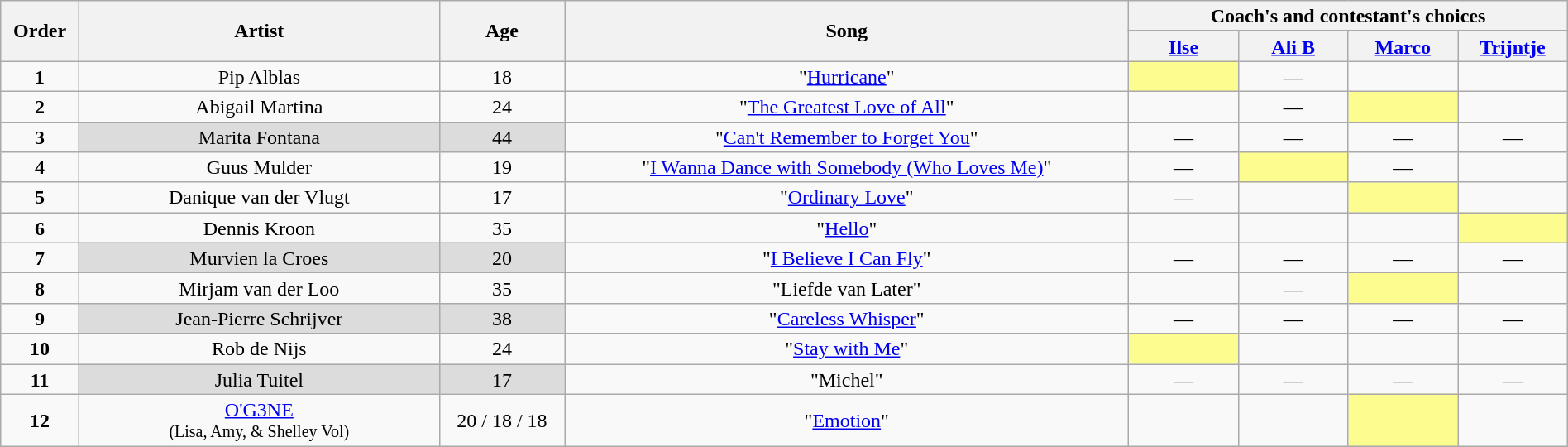<table class="wikitable" style="text-align:center; line-height:17px; width:100%;">
<tr>
<th scope="col" rowspan="2" style="width:05%;">Order</th>
<th scope="col" rowspan="2" style="width:23%;">Artist</th>
<th scope="col" rowspan="2" style="width:08%;">Age</th>
<th scope="col" rowspan="2" style="width:36%;">Song</th>
<th scope="col" colspan="4" style="width:28%;">Coach's and contestant's choices</th>
</tr>
<tr>
<th style="width:07%;"><a href='#'>Ilse</a></th>
<th style="width:07%;"><a href='#'>Ali B</a></th>
<th style="width:07%;"><a href='#'>Marco</a></th>
<th style="width:07%;"><a href='#'>Trijntje</a></th>
</tr>
<tr>
<td><strong>1</strong></td>
<td>Pip Alblas</td>
<td>18</td>
<td>"<a href='#'>Hurricane</a>"</td>
<td style="background:#fdfc8f;"><strong></strong></td>
<td>—</td>
<td><strong></strong></td>
<td><strong></strong></td>
</tr>
<tr>
<td><strong>2</strong></td>
<td>Abigail Martina</td>
<td>24</td>
<td>"<a href='#'>The Greatest Love of All</a>"</td>
<td><strong></strong></td>
<td>—</td>
<td style="background:#fdfc8f;"><strong></strong></td>
<td><strong></strong></td>
</tr>
<tr>
<td><strong>3</strong></td>
<td style="background:#DCDCDC;">Marita Fontana</td>
<td style="background:#DCDCDC;">44</td>
<td>"<a href='#'>Can't Remember to Forget You</a>"</td>
<td>—</td>
<td>—</td>
<td>—</td>
<td>—</td>
</tr>
<tr>
<td><strong>4</strong></td>
<td>Guus Mulder</td>
<td>19</td>
<td>"<a href='#'>I Wanna Dance with Somebody (Who Loves Me)</a>"</td>
<td>—</td>
<td style="background:#fdfc8f;"><strong></strong></td>
<td>—</td>
<td><strong></strong></td>
</tr>
<tr>
<td><strong>5</strong></td>
<td>Danique van der Vlugt</td>
<td>17</td>
<td>"<a href='#'>Ordinary Love</a>"</td>
<td>—</td>
<td><strong></strong></td>
<td style="background:#fdfc8f;"><strong></strong></td>
<td><strong></strong></td>
</tr>
<tr>
<td><strong>6</strong></td>
<td>Dennis Kroon</td>
<td>35</td>
<td>"<a href='#'>Hello</a>"</td>
<td><strong></strong></td>
<td><strong></strong></td>
<td><strong></strong></td>
<td style="background:#fdfc8f;"><strong></strong></td>
</tr>
<tr>
<td><strong>7</strong></td>
<td style="background:#DCDCDC;">Murvien la Croes</td>
<td style="background:#DCDCDC;">20</td>
<td>"<a href='#'>I Believe I Can Fly</a>"</td>
<td>—</td>
<td>—</td>
<td>—</td>
<td>—</td>
</tr>
<tr>
<td><strong>8</strong></td>
<td>Mirjam van der Loo</td>
<td>35</td>
<td>"Liefde van Later"</td>
<td><strong></strong></td>
<td>—</td>
<td style="background:#fdfc8f;"><strong></strong></td>
<td><strong></strong></td>
</tr>
<tr>
<td><strong>9</strong></td>
<td style="background:#DCDCDC;">Jean-Pierre Schrijver</td>
<td style="background:#DCDCDC;">38</td>
<td>"<a href='#'>Careless Whisper</a>"</td>
<td>—</td>
<td>—</td>
<td>—</td>
<td>—</td>
</tr>
<tr>
<td><strong>10</strong></td>
<td>Rob de Nijs</td>
<td>24</td>
<td>"<a href='#'>Stay with Me</a>"</td>
<td style="background:#fdfc8f;"><strong></strong></td>
<td><strong></strong></td>
<td><strong></strong></td>
<td><strong></strong></td>
</tr>
<tr>
<td><strong>11</strong></td>
<td style="background:#DCDCDC;">Julia Tuitel</td>
<td style="background:#DCDCDC;">17</td>
<td>"Michel"</td>
<td>—</td>
<td>—</td>
<td>—</td>
<td>—</td>
</tr>
<tr>
<td><strong>12</strong></td>
<td><a href='#'>O'G3NE</a><br><small>(Lisa, Amy, & Shelley Vol)</small></td>
<td>20 / 18 / 18</td>
<td>"<a href='#'>Emotion</a>"</td>
<td><strong></strong></td>
<td><strong></strong></td>
<td style="background:#fdfc8f;"><strong></strong></td>
<td><strong></strong></td>
</tr>
</table>
